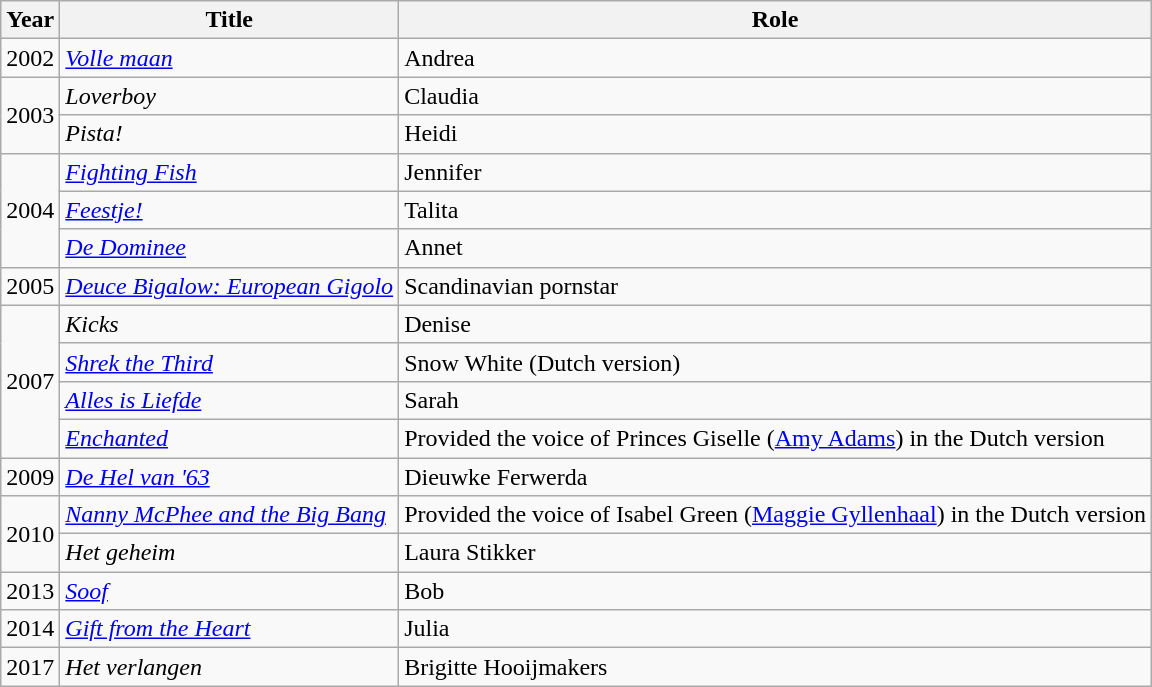<table class="wikitable sortable">
<tr>
<th>Year</th>
<th>Title</th>
<th>Role</th>
</tr>
<tr>
<td>2002</td>
<td><em><a href='#'>Volle maan</a></em></td>
<td>Andrea</td>
</tr>
<tr>
<td rowspan=2>2003</td>
<td><em>Loverboy</em></td>
<td>Claudia</td>
</tr>
<tr>
<td><em>Pista!</em></td>
<td>Heidi</td>
</tr>
<tr>
<td rowspan=3>2004</td>
<td><em><a href='#'>Fighting Fish</a></em></td>
<td>Jennifer</td>
</tr>
<tr>
<td><em><a href='#'>Feestje!</a></em></td>
<td>Talita</td>
</tr>
<tr>
<td><em><a href='#'>De Dominee</a></em></td>
<td>Annet</td>
</tr>
<tr>
<td>2005</td>
<td><em><a href='#'>Deuce Bigalow: European Gigolo</a></em></td>
<td>Scandinavian pornstar</td>
</tr>
<tr>
<td rowspan=4>2007</td>
<td><em>Kicks</em></td>
<td>Denise</td>
</tr>
<tr>
<td><em><a href='#'>Shrek the Third</a></em></td>
<td>Snow White (Dutch version)</td>
</tr>
<tr>
<td><em><a href='#'>Alles is Liefde</a></em></td>
<td>Sarah</td>
</tr>
<tr>
<td><em><a href='#'>Enchanted</a></em></td>
<td>Provided the voice of Princes Giselle (<a href='#'>Amy Adams</a>) in the Dutch version</td>
</tr>
<tr>
<td>2009</td>
<td><em><a href='#'>De Hel van '63</a></em></td>
<td>Dieuwke Ferwerda</td>
</tr>
<tr>
<td rowspan=2>2010</td>
<td><em><a href='#'>Nanny McPhee and the Big Bang</a></em></td>
<td>Provided the voice of Isabel Green (<a href='#'>Maggie Gyllenhaal</a>) in the Dutch version</td>
</tr>
<tr>
<td><em>Het geheim</em></td>
<td>Laura Stikker</td>
</tr>
<tr>
<td>2013</td>
<td><em><a href='#'>Soof</a></em></td>
<td>Bob</td>
</tr>
<tr>
<td>2014</td>
<td><em><a href='#'>Gift from the Heart</a></em></td>
<td>Julia</td>
</tr>
<tr>
<td>2017</td>
<td><em>Het verlangen</em></td>
<td>Brigitte Hooijmakers</td>
</tr>
</table>
